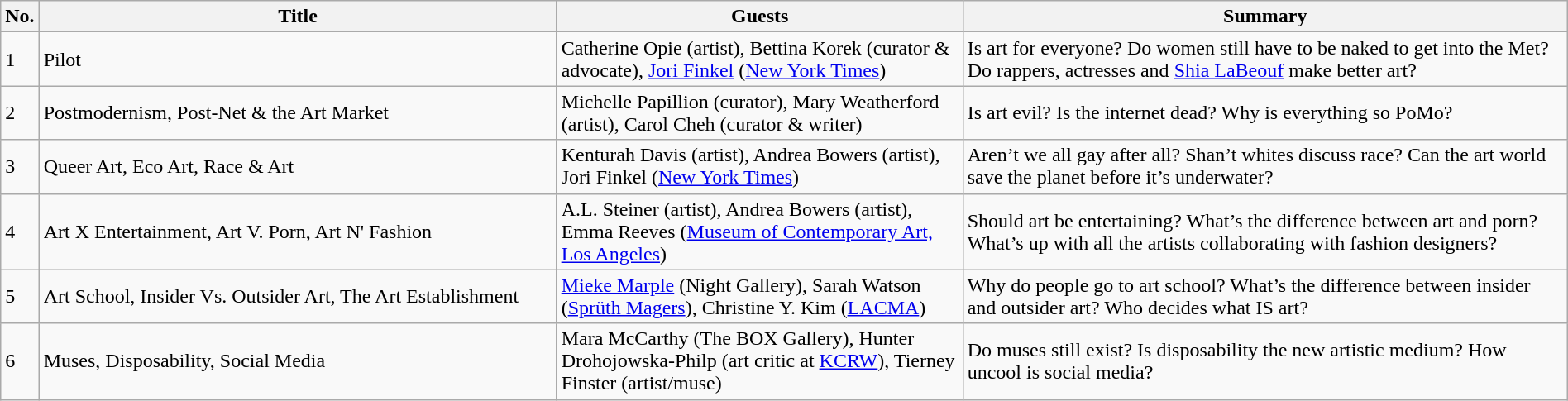<table class="wikitable plainrowheaders" style="width:100%; margin:auto;">
<tr>
<th scope="col" style="width:1em;">No.</th>
<th scope="col">Title</th>
<th scope="col" style="width:20em;">Guests</th>
<th scope="col" style="width:30em;">Summary</th>
</tr>
<tr>
<td>1</td>
<td>Pilot</td>
<td>Catherine Opie (artist), Bettina Korek (curator & advocate), <a href='#'>Jori Finkel</a> (<a href='#'>New York Times</a>)</td>
<td>Is art for everyone? Do women still have to be naked to get into the Met? Do rappers, actresses and <a href='#'>Shia LaBeouf</a> make better art?</td>
</tr>
<tr>
<td>2</td>
<td>Postmodernism, Post-Net & the Art Market</td>
<td>Michelle Papillion (curator), Mary Weatherford (artist), Carol Cheh (curator & writer)</td>
<td>Is art evil? Is the internet dead? Why is everything so PoMo?</td>
</tr>
<tr>
<td>3</td>
<td>Queer Art, Eco Art, Race & Art</td>
<td>Kenturah Davis (artist), Andrea Bowers (artist), Jori Finkel (<a href='#'>New York Times</a>)</td>
<td>Aren’t we all gay after all? Shan’t whites discuss race? Can the art world save the planet before it’s underwater?</td>
</tr>
<tr>
<td>4</td>
<td>Art X Entertainment, Art V. Porn, Art N' Fashion</td>
<td>A.L. Steiner (artist), Andrea Bowers (artist), Emma Reeves (<a href='#'>Museum of Contemporary Art, Los Angeles</a>)</td>
<td>Should art be entertaining? What’s the difference between art and porn? What’s up with all the artists collaborating with fashion designers?</td>
</tr>
<tr>
<td>5</td>
<td>Art School, Insider Vs. Outsider Art, The Art Establishment</td>
<td><a href='#'>Mieke Marple</a> (Night Gallery), Sarah Watson (<a href='#'>Sprüth Magers</a>), Christine Y. Kim (<a href='#'>LACMA</a>)</td>
<td>Why do people go to art school? What’s the difference between insider and outsider art? Who decides what IS art?</td>
</tr>
<tr>
<td>6</td>
<td>Muses, Disposability, Social Media</td>
<td>Mara McCarthy (The BOX Gallery), Hunter Drohojowska-Philp (art critic at <a href='#'>KCRW</a>), Tierney Finster (artist/muse)</td>
<td>Do muses still exist? Is disposability the new artistic medium? How uncool is social media?</td>
</tr>
</table>
